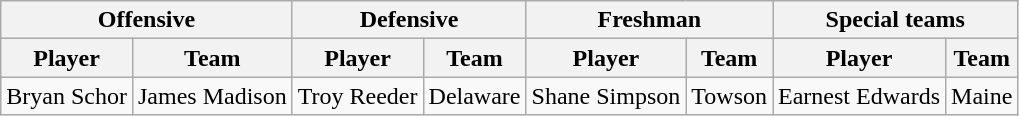<table class="wikitable" border="1">
<tr>
<th colspan="2">Offensive</th>
<th colspan="2">Defensive</th>
<th colspan="2">Freshman</th>
<th colspan="2">Special teams</th>
</tr>
<tr>
<th>Player</th>
<th>Team</th>
<th>Player</th>
<th>Team</th>
<th>Player</th>
<th>Team</th>
<th>Player</th>
<th>Team</th>
</tr>
<tr>
<td>Bryan Schor</td>
<td>James Madison</td>
<td>Troy Reeder</td>
<td>Delaware</td>
<td>Shane Simpson</td>
<td>Towson</td>
<td>Earnest Edwards</td>
<td>Maine</td>
</tr>
</table>
